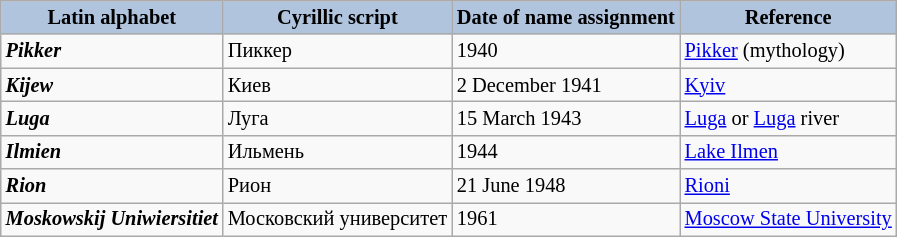<table class="wikitable unsortable" style="font-size:85%">
<tr>
<th style="text-align:center;background:lightsteelblue;">Latin alphabet</th>
<th style="text-align:center;background:lightsteelblue;">Cyrillic script</th>
<th style="text-align:center;background:lightsteelblue;">Date of name assignment</th>
<th style="text-align:center;background:lightsteelblue;">Reference</th>
</tr>
<tr>
<td><strong><em>Pikker</em></strong></td>
<td>Пиккер</td>
<td>1940</td>
<td><a href='#'>Pikker</a> (mythology)</td>
</tr>
<tr>
<td><strong><em>Kijew</em></strong></td>
<td>Киев</td>
<td>2 December 1941</td>
<td><a href='#'>Kyiv</a></td>
</tr>
<tr>
<td><strong><em>Luga</em></strong></td>
<td>Луга</td>
<td>15 March 1943</td>
<td><a href='#'>Luga</a> or <a href='#'>Luga</a> river</td>
</tr>
<tr>
<td><strong><em>Ilmien</em></strong></td>
<td>Ильмень</td>
<td>1944</td>
<td><a href='#'>Lake Ilmen</a></td>
</tr>
<tr>
<td><strong><em>Rion</em></strong></td>
<td>Рион</td>
<td>21 June 1948</td>
<td><a href='#'>Rioni</a></td>
</tr>
<tr>
<td><strong><em>Moskowskij Uniwiersitiet</em></strong></td>
<td>Московский университет</td>
<td>1961</td>
<td><a href='#'>Moscow State University</a></td>
</tr>
</table>
